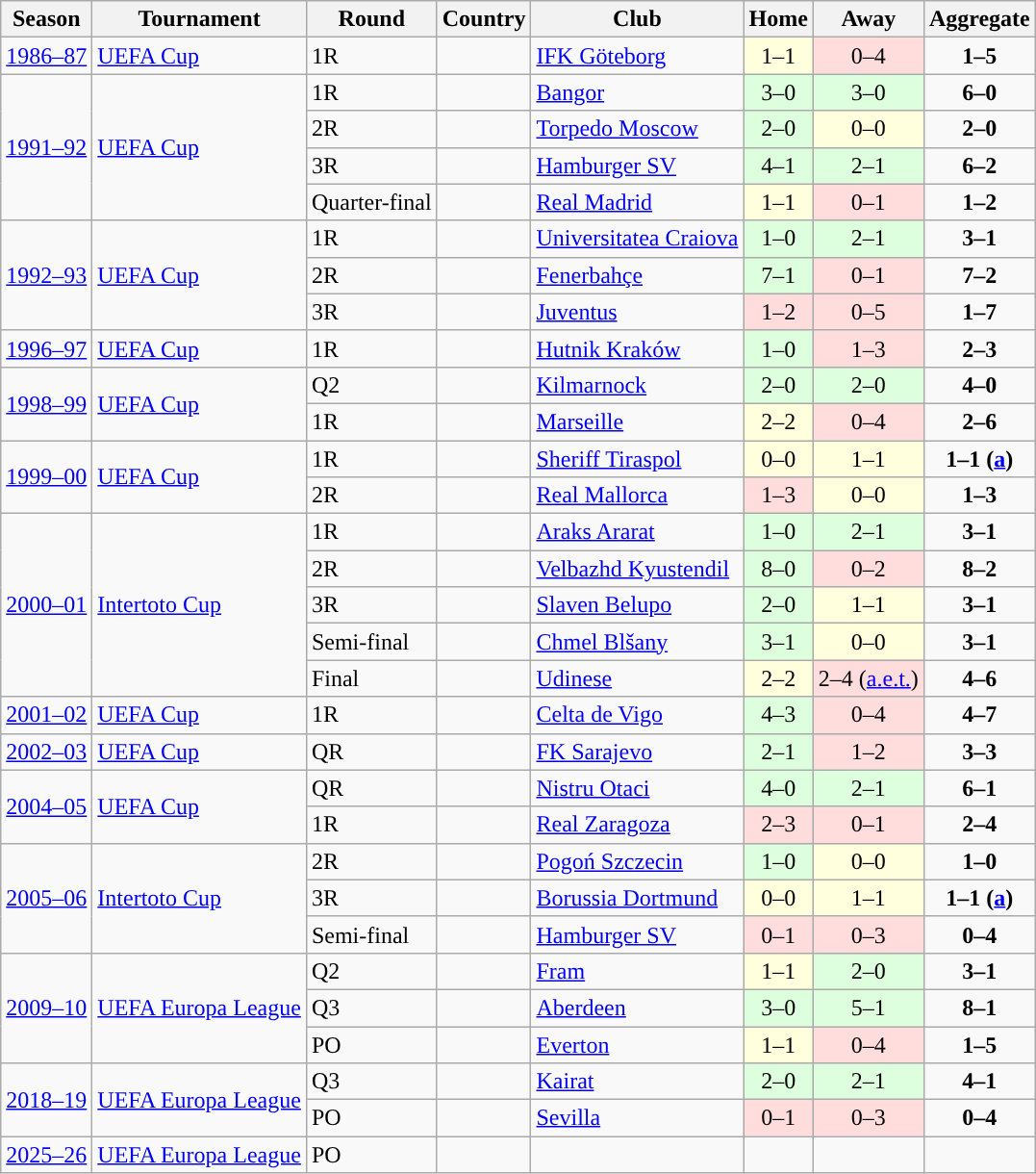<table class="wikitable">
<tr>
<th>Season</th>
<th>Tournament</th>
<th>Round</th>
<th>Country</th>
<th>Club</th>
<th>Home</th>
<th>Away</th>
<th>Aggregate</th>
</tr>
<tr>
<td><a href='#'>1986–87</a></td>
<td><a href='#'>UEFA Cup</a></td>
<td>1R</td>
<td></td>
<td><a href='#'>IFK Göteborg</a></td>
<td style="text-align:center; background:#ffd;">1–1</td>
<td style="text-align:center; background:#fdd;">0–4</td>
<td style="text-align:center;"><strong>1–5</strong></td>
</tr>
<tr>
<td rowspan="4"><a href='#'>1991–92</a></td>
<td rowspan="4"><a href='#'>UEFA Cup</a></td>
<td>1R</td>
<td></td>
<td><a href='#'>Bangor</a></td>
<td style="text-align:center; background:#dfd;">3–0</td>
<td style="text-align:center; background:#dfd;">3–0</td>
<td style="text-align:center;"><strong>6–0</strong></td>
</tr>
<tr>
<td>2R</td>
<td></td>
<td><a href='#'>Torpedo Moscow</a></td>
<td style="text-align:center; background:#dfd;">2–0</td>
<td style="text-align:center; background:#ffd;">0–0</td>
<td style="text-align:center;"><strong>2–0</strong></td>
</tr>
<tr>
<td>3R</td>
<td></td>
<td><a href='#'>Hamburger SV</a></td>
<td style="text-align:center; background:#dfd;">4–1</td>
<td style="text-align:center; background:#dfd;">2–1</td>
<td style="text-align:center;"><strong>6–2</strong></td>
</tr>
<tr>
<td>Quarter-final</td>
<td></td>
<td><a href='#'>Real Madrid</a></td>
<td style="text-align:center; background:#ffd;">1–1</td>
<td style="text-align:center; background:#fdd;">0–1</td>
<td style="text-align:center;"><strong>1–2</strong></td>
</tr>
<tr>
<td rowspan="3"><a href='#'>1992–93</a></td>
<td rowspan="3"><a href='#'>UEFA Cup</a></td>
<td>1R</td>
<td></td>
<td><a href='#'>Universitatea Craiova</a></td>
<td style="text-align:center; background:#dfd;">1–0</td>
<td style="text-align:center; background:#dfd;">2–1</td>
<td style="text-align:center;"><strong>3–1</strong></td>
</tr>
<tr>
<td>2R</td>
<td></td>
<td><a href='#'>Fenerbahçe</a></td>
<td style="text-align:center; background:#dfd;">7–1</td>
<td style="text-align:center; background:#fdd;">0–1</td>
<td style="text-align:center;"><strong>7–2</strong></td>
</tr>
<tr>
<td>3R</td>
<td></td>
<td><a href='#'>Juventus</a></td>
<td style="text-align:center; background:#fdd;">1–2</td>
<td style="text-align:center; background:#fdd;">0–5</td>
<td style="text-align:center;"><strong>1–7</strong></td>
</tr>
<tr>
<td><a href='#'>1996–97</a></td>
<td><a href='#'>UEFA Cup</a></td>
<td>1R</td>
<td></td>
<td><a href='#'>Hutnik Kraków</a></td>
<td style="text-align:center; background:#dfd;">1–0</td>
<td style="text-align:center; background:#fdd;">1–3</td>
<td style="text-align:center;"><strong>2–3</strong></td>
</tr>
<tr>
<td rowspan="2"><a href='#'>1998–99</a></td>
<td rowspan="2"><a href='#'>UEFA Cup</a></td>
<td>Q2</td>
<td></td>
<td><a href='#'>Kilmarnock</a></td>
<td style="text-align:center; background:#dfd;">2–0</td>
<td style="text-align:center; background:#dfd;">2–0</td>
<td style="text-align:center;"><strong>4–0</strong></td>
</tr>
<tr>
<td>1R</td>
<td></td>
<td><a href='#'>Marseille</a></td>
<td style="text-align:center; background:#ffd;">2–2</td>
<td style="text-align:center; background:#fdd;">0–4</td>
<td style="text-align:center;"><strong>2–6</strong></td>
</tr>
<tr>
<td rowspan="2"><a href='#'>1999–00</a></td>
<td rowspan="2"><a href='#'>UEFA Cup</a></td>
<td>1R</td>
<td></td>
<td><a href='#'>Sheriff Tiraspol</a></td>
<td style="text-align:center; background:#ffd;">0–0</td>
<td style="text-align:center; background:#ffd;">1–1</td>
<td style="text-align:center;"><strong>1–1 (<a href='#'>a</a>)</strong></td>
</tr>
<tr>
<td>2R</td>
<td></td>
<td><a href='#'>Real Mallorca</a></td>
<td style="text-align:center; background:#fdd;">1–3</td>
<td style="text-align:center; background:#ffd;">0–0</td>
<td style="text-align:center;"><strong>1–3</strong></td>
</tr>
<tr>
<td rowspan="5"><a href='#'>2000–01</a></td>
<td rowspan="5"><a href='#'>Intertoto Cup</a></td>
<td>1R</td>
<td></td>
<td><a href='#'>Araks Ararat</a></td>
<td style="text-align:center; background:#dfd;">1–0</td>
<td style="text-align:center; background:#dfd;">2–1</td>
<td style="text-align:center;"><strong>3–1</strong></td>
</tr>
<tr>
<td>2R</td>
<td></td>
<td><a href='#'>Velbazhd Kyustendil</a></td>
<td style="text-align:center; background:#dfd;">8–0</td>
<td style="text-align:center; background:#fdd;">0–2</td>
<td style="text-align:center;"><strong>8–2</strong></td>
</tr>
<tr>
<td>3R</td>
<td></td>
<td><a href='#'>Slaven Belupo</a></td>
<td style="text-align:center; background:#dfd;">2–0</td>
<td style="text-align:center; background:#ffd;">1–1</td>
<td style="text-align:center;"><strong>3–1</strong></td>
</tr>
<tr>
<td>Semi-final</td>
<td></td>
<td><a href='#'>Chmel Blšany</a></td>
<td style="text-align:center; background:#dfd;">3–1</td>
<td style="text-align:center; background:#ffd;">0–0</td>
<td style="text-align:center;"><strong>3–1</strong></td>
</tr>
<tr>
<td>Final</td>
<td></td>
<td><a href='#'>Udinese</a></td>
<td style="text-align:center; background:#ffd;">2–2</td>
<td style="text-align:center; background:#fdd;">2–4 (<a href='#'>a.e.t.</a>)</td>
<td style="text-align:center;"><strong>4–6</strong></td>
</tr>
<tr>
<td><a href='#'>2001–02</a></td>
<td><a href='#'>UEFA Cup</a></td>
<td>1R</td>
<td></td>
<td><a href='#'>Celta de Vigo</a></td>
<td style="text-align:center; background:#dfd;">4–3</td>
<td style="text-align:center; background:#fdd;">0–4</td>
<td style="text-align:center;"><strong>4–7</strong></td>
</tr>
<tr>
<td><a href='#'>2002–03</a></td>
<td><a href='#'>UEFA Cup</a></td>
<td>QR</td>
<td></td>
<td><a href='#'>FK Sarajevo</a></td>
<td style="text-align:center; background:#dfd;">2–1</td>
<td style="text-align:center; background:#fdd;">1–2</td>
<td style="text-align:center;"><strong>3–3 </strong></td>
</tr>
<tr>
<td rowspan="2"><a href='#'>2004–05</a></td>
<td rowspan="2"><a href='#'>UEFA Cup</a></td>
<td>QR</td>
<td></td>
<td><a href='#'>Nistru Otaci</a></td>
<td style="text-align:center; background:#dfd;">4–0</td>
<td style="text-align:center; background:#dfd;">2–1</td>
<td style="text-align:center;"><strong>6–1</strong></td>
</tr>
<tr>
<td>1R</td>
<td></td>
<td><a href='#'>Real Zaragoza</a></td>
<td style="text-align:center; background:#fdd;">2–3</td>
<td style="text-align:center; background:#fdd;">0–1</td>
<td style="text-align:center;"><strong>2–4</strong></td>
</tr>
<tr>
<td rowspan="3"><a href='#'>2005–06</a></td>
<td rowspan="3"><a href='#'>Intertoto Cup</a></td>
<td>2R</td>
<td></td>
<td><a href='#'>Pogoń Szczecin</a></td>
<td style="text-align:center; background:#dfd;">1–0</td>
<td style="text-align:center; background:#ffd;">0–0</td>
<td style="text-align:center;"><strong>1–0</strong></td>
</tr>
<tr>
<td>3R</td>
<td></td>
<td><a href='#'>Borussia Dortmund</a></td>
<td style="text-align:center; background:#ffd;">0–0</td>
<td style="text-align:center; background:#ffd;">1–1</td>
<td style="text-align:center;"><strong>1–1 (<a href='#'>a</a>)</strong></td>
</tr>
<tr>
<td>Semi-final</td>
<td></td>
<td><a href='#'>Hamburger SV</a></td>
<td style="text-align:center; background:#fdd;">0–1</td>
<td style="text-align:center; background:#fdd;">0–3</td>
<td style="text-align:center;"><strong>0–4</strong></td>
</tr>
<tr>
<td rowspan="3"><a href='#'>2009–10</a></td>
<td rowspan="3"><a href='#'>UEFA Europa League</a></td>
<td>Q2</td>
<td></td>
<td><a href='#'>Fram</a></td>
<td style="text-align:center; background:#ffd;">1–1</td>
<td style="text-align:center; background:#dfd;">2–0</td>
<td style="text-align:center;"><strong>3–1</strong></td>
</tr>
<tr>
<td>Q3</td>
<td></td>
<td><a href='#'>Aberdeen</a></td>
<td style="text-align:center; background:#dfd;">3–0</td>
<td style="text-align:center; background:#dfd;">5–1</td>
<td style="text-align:center;"><strong>8–1</strong></td>
</tr>
<tr>
<td>PO</td>
<td></td>
<td><a href='#'>Everton</a></td>
<td style="text-align:center; background:#ffd;">1–1</td>
<td style="text-align:center; background:#fdd;">0–4</td>
<td style="text-align:center;"><strong>1–5</strong></td>
</tr>
<tr>
<td rowspan="2"><a href='#'>2018–19</a></td>
<td rowspan="2"><a href='#'>UEFA Europa League</a></td>
<td>Q3</td>
<td></td>
<td><a href='#'>Kairat</a></td>
<td style="text-align:center; background:#dfd;">2–0</td>
<td style="text-align:center; background:#dfd;">2–1</td>
<td style="text-align:center;"><strong>4–1</strong></td>
</tr>
<tr>
<td>PO</td>
<td></td>
<td><a href='#'>Sevilla</a></td>
<td style="text-align:center; background:#fdd;">0–1</td>
<td style="text-align:center; background:#fdd;">0–3</td>
<td style="text-align:center;"><strong>0–4</strong></td>
</tr>
<tr>
<td><a href='#'>2025–26</a></td>
<td><a href='#'>UEFA Europa League</a></td>
<td>PO</td>
<td></td>
<td></td>
<td style="text-align:center;"></td>
<td style="text-align:center;"></td>
<td style="text-align:center;"></td>
</tr>
</table>
